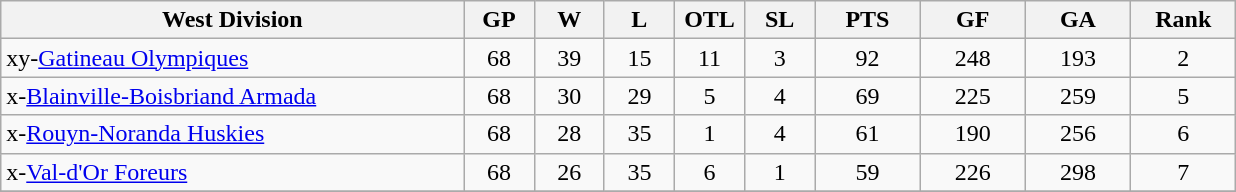<table class="wikitable" style="text-align:center">
<tr>
<th bgcolor="#DDDDFF" width="33%">West Division</th>
<th bgcolor="#DDDDFF" width="5%">GP</th>
<th bgcolor="#DDDDFF" width="5%">W</th>
<th bgcolor="#DDDDFF" width="5%">L</th>
<th bgcolor="#DDDDFF" width="5%">OTL</th>
<th bgcolor="#DDDDFF" width="5%">SL</th>
<th bgcolor="#DDDDFF" width="7.5%">PTS</th>
<th bgcolor="#DDDDFF" width="7.5%">GF</th>
<th bgcolor="#DDDDFF" width="7.5%">GA</th>
<th bgcolor="#DDDDFF" width="7.5%">Rank</th>
</tr>
<tr>
<td align=left>xy-<a href='#'>Gatineau Olympiques</a></td>
<td>68</td>
<td>39</td>
<td>15</td>
<td>11</td>
<td>3</td>
<td>92</td>
<td>248</td>
<td>193</td>
<td>2</td>
</tr>
<tr>
<td align=left>x-<a href='#'>Blainville-Boisbriand Armada</a></td>
<td>68</td>
<td>30</td>
<td>29</td>
<td>5</td>
<td>4</td>
<td>69</td>
<td>225</td>
<td>259</td>
<td>5</td>
</tr>
<tr>
<td align=left>x-<a href='#'>Rouyn-Noranda Huskies</a></td>
<td>68</td>
<td>28</td>
<td>35</td>
<td>1</td>
<td>4</td>
<td>61</td>
<td>190</td>
<td>256</td>
<td>6</td>
</tr>
<tr>
<td align=left>x-<a href='#'>Val-d'Or Foreurs</a></td>
<td>68</td>
<td>26</td>
<td>35</td>
<td>6</td>
<td>1</td>
<td>59</td>
<td>226</td>
<td>298</td>
<td>7</td>
</tr>
<tr>
</tr>
</table>
